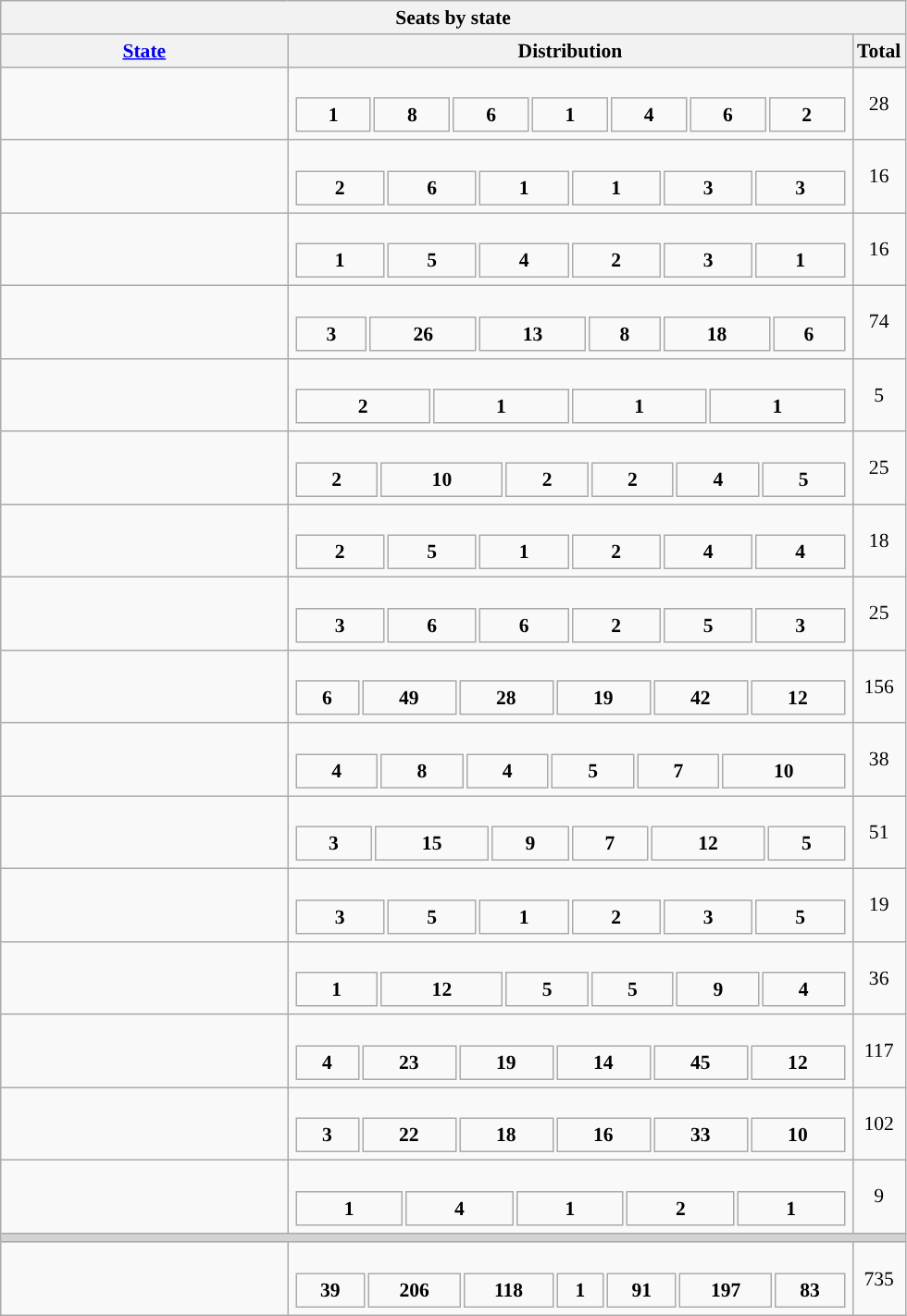<table class="wikitable" style="text-align:center;font-size:90%">
<tr>
<th colspan=3>Seats by state</th>
</tr>
<tr>
<th class="wikitable sortable" style="width:200px;"><a href='#'>State</a></th>
<th>Distribution</th>
<th>Total</th>
</tr>
<tr>
<td align="left"></td>
<td><br><table style="width:400px; height:26px; text-align:center;">
<tr style="font-weight:bold">
<td style="background:">1</td>
<td style="background:">8</td>
<td style="background:">6</td>
<td style="background:">1</td>
<td style="background:">4</td>
<td style="background:">6</td>
<td style="background:">2</td>
</tr>
</table>
</td>
<td>28</td>
</tr>
<tr>
<td align="left"></td>
<td><br><table style="width:400px; height:26px; text-align:center;">
<tr style="font-weight:bold">
<td style="background:">2</td>
<td style="background:">6</td>
<td style="background:">1</td>
<td style="background:">1</td>
<td style="background:">3</td>
<td style="background:">3</td>
</tr>
</table>
</td>
<td>16</td>
</tr>
<tr>
<td align="left"></td>
<td><br><table style="width:400px; height:26px; text-align:center;">
<tr style="font-weight:bold">
<td style="background:">1</td>
<td style="background:">5</td>
<td style="background:">4</td>
<td style="background:">2</td>
<td style="background:">3</td>
<td style="background:">1</td>
</tr>
</table>
</td>
<td>16</td>
</tr>
<tr>
<td align="left"></td>
<td><br><table style="width:400px; height:26px; text-align:center;">
<tr style="font-weight:bold">
<td style="background:">3</td>
<td style="background:">26</td>
<td style="background:">13</td>
<td style="background:">8</td>
<td style="background:">18</td>
<td style="background:">6</td>
</tr>
</table>
</td>
<td>74</td>
</tr>
<tr>
<td align="left"></td>
<td><br><table style="width:400px; height:26px; text-align:center;">
<tr style="font-weight:bold">
<td style="background:">2</td>
<td style="background:">1</td>
<td style="background:">1</td>
<td style="background:">1</td>
</tr>
</table>
</td>
<td>5</td>
</tr>
<tr>
<td align="left"></td>
<td><br><table style="width:400px; height:26px; text-align:center;">
<tr style="font-weight:bold">
<td style="background:">2</td>
<td style="background:">10</td>
<td style="background:">2</td>
<td style="background:">2</td>
<td style="background:">4</td>
<td style="background:">5</td>
</tr>
</table>
</td>
<td>25</td>
</tr>
<tr>
<td align="left"></td>
<td><br><table style="width:400px; height:26px; text-align:center;">
<tr style="font-weight:bold">
<td style="background:">2</td>
<td style="background:">5</td>
<td style="background:">1</td>
<td style="background:">2</td>
<td style="background:">4</td>
<td style="background:">4</td>
</tr>
</table>
</td>
<td>18</td>
</tr>
<tr>
<td align="left"></td>
<td><br><table style="width:400px; height:26px; text-align:center;">
<tr style="font-weight:bold">
<td style="background:">3</td>
<td style="background:">6</td>
<td style="background:">6</td>
<td style="background:">2</td>
<td style="background:">5</td>
<td style="background:">3</td>
</tr>
</table>
</td>
<td>25</td>
</tr>
<tr>
<td align="left"></td>
<td><br><table style="width:400px; height:26px; text-align:center;">
<tr style="font-weight:bold">
<td style="background:">6</td>
<td style="background:">49</td>
<td style="background:">28</td>
<td style="background:">19</td>
<td style="background:">42</td>
<td style="background:">12</td>
</tr>
</table>
</td>
<td>156</td>
</tr>
<tr>
<td align="left"></td>
<td><br><table style="width:400px; height:26px; text-align:center;">
<tr style="font-weight:bold">
<td style="background:">4</td>
<td style="background:">8</td>
<td style="background:">4</td>
<td style="background:">5</td>
<td style="background:">7</td>
<td style="background:">10</td>
</tr>
</table>
</td>
<td>38</td>
</tr>
<tr>
<td align="left"></td>
<td><br><table style="width:400px; height:26px; text-align:center;">
<tr style="font-weight:bold">
<td style="background:">3</td>
<td style="background:">15</td>
<td style="background:">9</td>
<td style="background:">7</td>
<td style="background:">12</td>
<td style="background:">5</td>
</tr>
</table>
</td>
<td>51</td>
</tr>
<tr>
<td align="left"></td>
<td><br><table style="width:400px; height:26px; text-align:center;">
<tr style="font-weight:bold">
<td style="background:">3</td>
<td style="background:">5</td>
<td style="background:">1</td>
<td style="background:">2</td>
<td style="background:">3</td>
<td style="background:">5</td>
</tr>
</table>
</td>
<td>19</td>
</tr>
<tr>
<td align="left"></td>
<td><br><table style="width:400px; height:26px; text-align:center;">
<tr style="font-weight:bold">
<td style="background:">1</td>
<td style="background:">12</td>
<td style="background:">5</td>
<td style="background:">5</td>
<td style="background:">9</td>
<td style="background:">4</td>
</tr>
</table>
</td>
<td>36</td>
</tr>
<tr>
<td align="left"></td>
<td><br><table style="width:400px; height:26px; text-align:center;">
<tr style="font-weight:bold">
<td style="background:">4</td>
<td style="background:">23</td>
<td style="background:">19</td>
<td style="background:">14</td>
<td style="background:">45</td>
<td style="background:">12</td>
</tr>
</table>
</td>
<td>117</td>
</tr>
<tr>
<td align="left"></td>
<td><br><table style="width:400px; height:26px; text-align:center;">
<tr style="font-weight:bold">
<td style="background:">3</td>
<td style="background:">22</td>
<td style="background:">18</td>
<td style="background:">16</td>
<td style="background:">33</td>
<td style="background:">10</td>
</tr>
</table>
</td>
<td>102</td>
</tr>
<tr>
<td align="left"></td>
<td><br><table style="width:400px; height:26px; text-align:center;">
<tr style="font-weight:bold">
<td style="background:">1</td>
<td style="background:">4</td>
<td style="background:">1</td>
<td style="background:">2</td>
<td style="background:">1</td>
</tr>
</table>
</td>
<td>9</td>
</tr>
<tr>
<td colspan=3 bgcolor=lightgrey></td>
</tr>
<tr>
<td align="left"></td>
<td><br><table style="width:400px; height:26px; text-align:center;">
<tr style="font-weight:bold">
<td style="background:">39</td>
<td style="background:">206</td>
<td style="background:">118</td>
<td style="background:">1</td>
<td style="background:">91</td>
<td style="background:">197</td>
<td style="background:">83</td>
</tr>
</table>
</td>
<td>735</td>
</tr>
</table>
